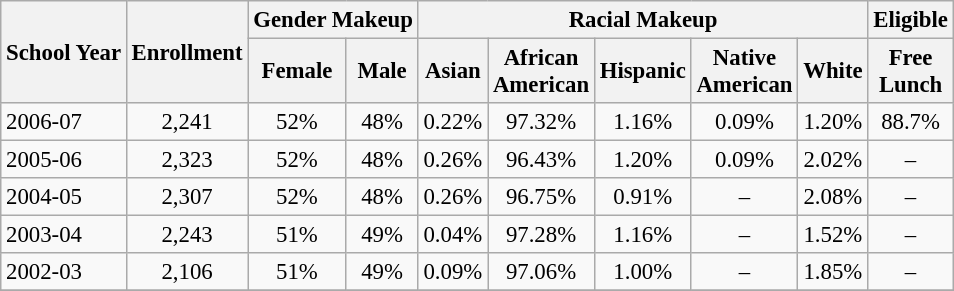<table class="wikitable" style="font-size: 95%;">
<tr>
<th rowspan="2">School Year</th>
<th rowspan="2">Enrollment</th>
<th colspan="2">Gender Makeup</th>
<th colspan="5">Racial Makeup</th>
<th colspan="1">Eligible</th>
</tr>
<tr>
<th>Female</th>
<th>Male</th>
<th>Asian</th>
<th>African <br>American</th>
<th>Hispanic</th>
<th>Native <br>American</th>
<th>White</th>
<th>Free <br>Lunch</th>
</tr>
<tr>
<td align="left">2006-07</td>
<td align="center">2,241</td>
<td align="center">52%</td>
<td align="center">48%</td>
<td align="center">0.22%</td>
<td align="center">97.32%</td>
<td align="center">1.16%</td>
<td align="center">0.09%</td>
<td align="center">1.20%</td>
<td align="center">88.7%</td>
</tr>
<tr>
<td align="left">2005-06</td>
<td align="center">2,323</td>
<td align="center">52%</td>
<td align="center">48%</td>
<td align="center">0.26%</td>
<td align="center">96.43%</td>
<td align="center">1.20%</td>
<td align="center">0.09%</td>
<td align="center">2.02%</td>
<td align="center">–</td>
</tr>
<tr>
<td align="left">2004-05</td>
<td align="center">2,307</td>
<td align="center">52%</td>
<td align="center">48%</td>
<td align="center">0.26%</td>
<td align="center">96.75%</td>
<td align="center">0.91%</td>
<td align="center">–</td>
<td align="center">2.08%</td>
<td align="center">–</td>
</tr>
<tr>
<td align="left">2003-04</td>
<td align="center">2,243</td>
<td align="center">51%</td>
<td align="center">49%</td>
<td align="center">0.04%</td>
<td align="center">97.28%</td>
<td align="center">1.16%</td>
<td align="center">–</td>
<td align="center">1.52%</td>
<td align="center">–</td>
</tr>
<tr>
<td align="left">2002-03</td>
<td align="center">2,106</td>
<td align="center">51%</td>
<td align="center">49%</td>
<td align="center">0.09%</td>
<td align="center">97.06%</td>
<td align="center">1.00%</td>
<td align="center">–</td>
<td align="center">1.85%</td>
<td align="center">–</td>
</tr>
<tr>
</tr>
</table>
